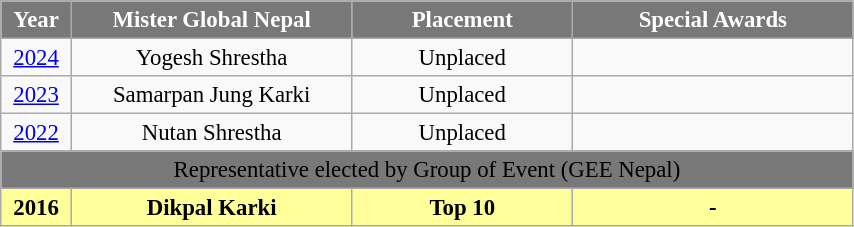<table class="wikitable sortable" style="font-size: 95%; text-align:center">
<tr>
<th width="40" style="background-color:#787878;color:#FFFFFF;">Year</th>
<th width="180" style="background-color:#787878;color:#FFFFFF;">Mister Global Nepal</th>
<th width="140" style="background-color:#787878;color:#FFFFFF;">Placement</th>
<th width="180" style="background-color:#787878;color:#FFFFFF;">Special Awards</th>
</tr>
<tr>
<td><a href='#'>2024</a></td>
<td>Yogesh Shrestha</td>
<td>Unplaced</td>
<td></td>
</tr>
<tr>
<td><a href='#'>2023</a></td>
<td>Samarpan Jung Karki</td>
<td>Unplaced</td>
<td></td>
</tr>
<tr>
<td><a href='#'>2022</a></td>
<td>Nutan Shrestha</td>
<td>Unplaced</td>
<td></td>
</tr>
<tr bgcolor="#787878" align="center">
<td colspan="4"><span>Representative elected by Group of Event  (GEE Nepal)</span></td>
</tr>
<tr style="background-color:#FFFF99; font-weight: bold">
<td>2016</td>
<td>Dikpal Karki</td>
<td>Top 10</td>
<td>-</td>
</tr>
</table>
